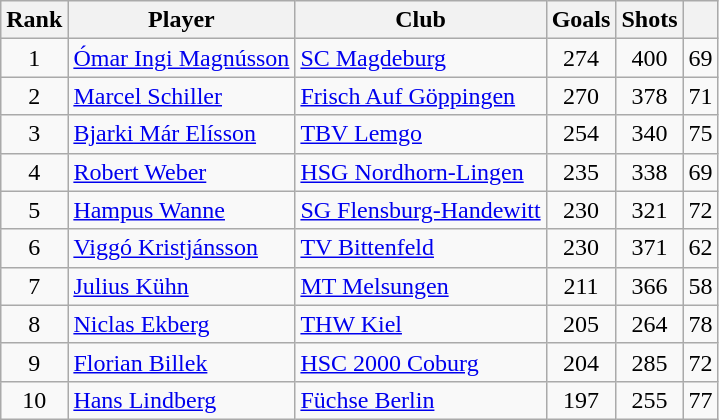<table class="wikitable sortable" style="text-align: center;">
<tr>
<th>Rank</th>
<th>Player</th>
<th>Club</th>
<th>Goals</th>
<th>Shots</th>
<th></th>
</tr>
<tr>
<td>1</td>
<td style="text-align: left;"> <a href='#'>Ómar Ingi Magnússon</a></td>
<td style="text-align: left;"><a href='#'>SC Magdeburg</a></td>
<td>274</td>
<td>400</td>
<td>69</td>
</tr>
<tr>
<td>2</td>
<td style="text-align: left;"> <a href='#'>Marcel Schiller</a></td>
<td style="text-align: left;"><a href='#'>Frisch Auf Göppingen</a></td>
<td>270</td>
<td>378</td>
<td>71</td>
</tr>
<tr>
<td>3</td>
<td style="text-align: left;"> <a href='#'>Bjarki Már Elísson</a></td>
<td style="text-align: left;"><a href='#'>TBV Lemgo</a></td>
<td>254</td>
<td>340</td>
<td>75</td>
</tr>
<tr>
<td>4</td>
<td style="text-align: left;"> <a href='#'>Robert Weber</a></td>
<td style="text-align: left;"><a href='#'>HSG Nordhorn-Lingen</a></td>
<td>235</td>
<td>338</td>
<td>69</td>
</tr>
<tr>
<td>5</td>
<td style="text-align: left;"> <a href='#'>Hampus Wanne</a></td>
<td style="text-align: left;"><a href='#'>SG Flensburg-Handewitt</a></td>
<td>230</td>
<td>321</td>
<td>72</td>
</tr>
<tr>
<td>6</td>
<td style="text-align: left;"> <a href='#'>Viggó Kristjánsson</a></td>
<td style="text-align: left;"><a href='#'>TV Bittenfeld</a></td>
<td>230</td>
<td>371</td>
<td>62</td>
</tr>
<tr>
<td>7</td>
<td style="text-align: left;"> <a href='#'>Julius Kühn</a></td>
<td style="text-align: left;"><a href='#'>MT Melsungen</a></td>
<td>211</td>
<td>366</td>
<td>58</td>
</tr>
<tr>
<td>8</td>
<td style="text-align: left;"> <a href='#'>Niclas Ekberg</a></td>
<td style="text-align: left;"><a href='#'>THW Kiel</a></td>
<td>205</td>
<td>264</td>
<td>78</td>
</tr>
<tr>
<td>9</td>
<td style="text-align: left;"> <a href='#'>Florian Billek</a></td>
<td style="text-align: left;"><a href='#'>HSC 2000 Coburg</a></td>
<td>204</td>
<td>285</td>
<td>72</td>
</tr>
<tr>
<td>10</td>
<td style="text-align: left;"> <a href='#'>Hans Lindberg</a></td>
<td style="text-align: left;"><a href='#'>Füchse Berlin</a></td>
<td>197</td>
<td>255</td>
<td>77</td>
</tr>
</table>
